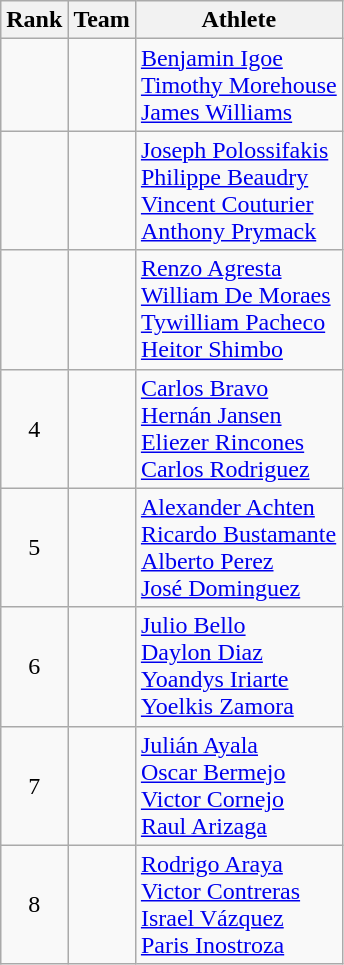<table class="wikitable sortable" style="text-align:center">
<tr>
<th>Rank</th>
<th>Team</th>
<th class="unsortable">Athlete</th>
</tr>
<tr>
<td></td>
<td align="left"></td>
<td align="left"><a href='#'>Benjamin Igoe</a><br><a href='#'>Timothy Morehouse</a><br><a href='#'>James Williams</a></td>
</tr>
<tr>
<td></td>
<td align="left"></td>
<td align="left"><a href='#'>Joseph Polossifakis</a><br><a href='#'>Philippe Beaudry</a><br><a href='#'>Vincent Couturier</a><br><a href='#'>Anthony Prymack</a></td>
</tr>
<tr>
<td></td>
<td align="left"></td>
<td align="left"><a href='#'>Renzo Agresta</a><br><a href='#'>William De Moraes</a><br><a href='#'>Tywilliam Pacheco</a><br><a href='#'>Heitor Shimbo</a></td>
</tr>
<tr>
<td>4</td>
<td align="left"></td>
<td align="left"><a href='#'>Carlos Bravo</a><br><a href='#'>Hernán Jansen</a><br><a href='#'>Eliezer Rincones</a><br><a href='#'>Carlos Rodriguez</a></td>
</tr>
<tr>
<td>5</td>
<td align="left"></td>
<td align="left"><a href='#'>Alexander Achten</a><br><a href='#'>Ricardo Bustamante</a><br><a href='#'>Alberto Perez</a><br><a href='#'>José Dominguez</a></td>
</tr>
<tr>
<td>6</td>
<td align="left"></td>
<td align="left"><a href='#'>Julio Bello</a><br><a href='#'>Daylon Diaz</a><br><a href='#'>Yoandys Iriarte</a><br><a href='#'>Yoelkis Zamora</a></td>
</tr>
<tr>
<td>7</td>
<td align="left"></td>
<td align="left"><a href='#'>Julián Ayala</a><br><a href='#'>Oscar Bermejo</a><br><a href='#'>Victor Cornejo</a><br><a href='#'>Raul Arizaga</a></td>
</tr>
<tr>
<td>8</td>
<td align="left"></td>
<td align="left"><a href='#'>Rodrigo Araya</a><br><a href='#'>Victor Contreras</a><br><a href='#'>Israel Vázquez</a><br><a href='#'>Paris Inostroza</a></td>
</tr>
</table>
